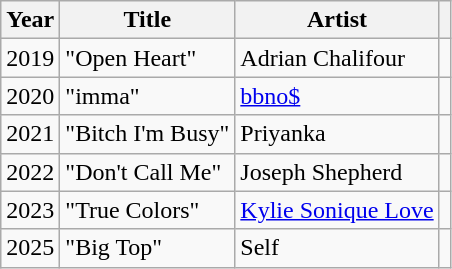<table class="wikitable">
<tr>
<th>Year</th>
<th>Title</th>
<th>Artist</th>
<th></th>
</tr>
<tr>
<td>2019</td>
<td>"Open Heart"</td>
<td>Adrian Chalifour</td>
<td style="text-align: center;"></td>
</tr>
<tr>
<td>2020</td>
<td>"imma"</td>
<td><a href='#'>bbno$</a></td>
<td style="text-align: center;"></td>
</tr>
<tr>
<td>2021</td>
<td>"Bitch I'm Busy"</td>
<td>Priyanka</td>
<td style="text-align: center;"></td>
</tr>
<tr>
<td>2022</td>
<td>"Don't Call Me"</td>
<td>Joseph Shepherd</td>
<td style="text-align: center;"></td>
</tr>
<tr>
<td>2023</td>
<td>"True Colors"</td>
<td><a href='#'>Kylie Sonique Love</a></td>
<td style="text-align: center;"></td>
</tr>
<tr>
<td>2025</td>
<td>"Big Top"</td>
<td>Self</td>
<td style="text-align: center;"></td>
</tr>
</table>
